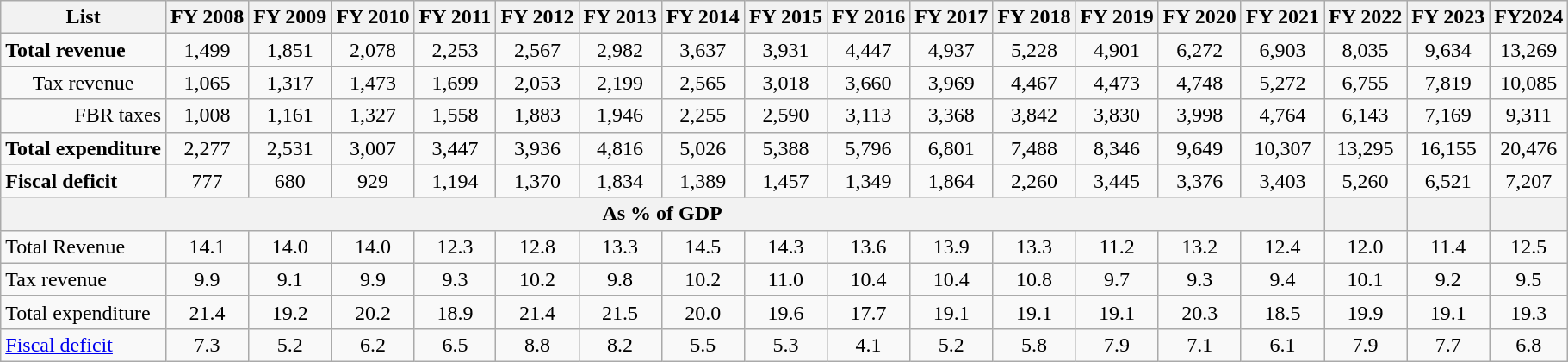<table class="wikitable">
<tr>
<th>List</th>
<th>FY 2008</th>
<th>FY 2009</th>
<th>FY 2010</th>
<th>FY 2011</th>
<th>FY 2012</th>
<th>FY 2013</th>
<th>FY 2014</th>
<th>FY 2015</th>
<th>FY 2016</th>
<th>FY 2017</th>
<th>FY 2018</th>
<th>FY 2019</th>
<th>FY 2020</th>
<th>FY 2021</th>
<th>FY 2022</th>
<th>FY 2023</th>
<th>FY2024</th>
</tr>
<tr>
<td style="text-align:left"><strong>Total revenue</strong></td>
<td style="text-align:center"> 1,499</td>
<td style="text-align:center"> 1,851</td>
<td style="text-align:center"> 2,078</td>
<td style="text-align:center"> 2,253</td>
<td style="text-align:center"> 2,567</td>
<td style="text-align:center"> 2,982</td>
<td style="text-align:center"> 3,637</td>
<td style="text-align:center"> 3,931</td>
<td style="text-align:center"> 4,447</td>
<td style="text-align:center"> 4,937</td>
<td style="text-align:center"> 5,228</td>
<td style="text-align:center"> 4,901</td>
<td style="text-align:center"> 6,272</td>
<td style="text-align:center"> 6,903</td>
<td style="text-align:center"> 8,035</td>
<td style="text-align:center"> 9,634</td>
<td style="text-align:center">13,269</td>
</tr>
<tr>
<td style="text-align:center">Tax revenue</td>
<td style="text-align:center"> 1,065</td>
<td style="text-align:center"> 1,317</td>
<td style="text-align:center"> 1,473</td>
<td style="text-align:center"> 1,699</td>
<td style="text-align:center"> 2,053</td>
<td style="text-align:center"> 2,199</td>
<td style="text-align:center"> 2,565</td>
<td style="text-align:center"> 3,018</td>
<td style="text-align:center"> 3,660</td>
<td style="text-align:center"> 3,969</td>
<td style="text-align:center"> 4,467</td>
<td style="text-align:center"> 4,473</td>
<td style="text-align:center"> 4,748</td>
<td style="text-align:center"> 5,272</td>
<td style="text-align:center"> 6,755</td>
<td style="text-align:center"> 7,819</td>
<td style="text-align:center">10,085</td>
</tr>
<tr>
<td style="text-align:right">FBR taxes</td>
<td style="text-align:center"> 1,008</td>
<td style="text-align:center"> 1,161</td>
<td style="text-align:center"> 1,327</td>
<td style="text-align:center"> 1,558</td>
<td style="text-align:center"> 1,883</td>
<td style="text-align:center"> 1,946</td>
<td style="text-align:center"> 2,255</td>
<td style="text-align:center"> 2,590</td>
<td style="text-align:center"> 3,113</td>
<td style="text-align:center"> 3,368</td>
<td style="text-align:center"> 3,842</td>
<td style="text-align:center"> 3,830</td>
<td style="text-align:center"> 3,998</td>
<td style="text-align:center"> 4,764</td>
<td style="text-align:center"> 6,143</td>
<td style="text-align:center"> 7,169</td>
<td style="text-align:center">  9,311</td>
</tr>
<tr>
<td><strong>Total expenditure</strong></td>
<td style="text-align:center"> 2,277</td>
<td style="text-align:center"> 2,531</td>
<td style="text-align:center"> 3,007</td>
<td style="text-align:center"> 3,447</td>
<td style="text-align:center"> 3,936</td>
<td style="text-align:center"> 4,816</td>
<td style="text-align:center"> 5,026</td>
<td style="text-align:center"> 5,388</td>
<td style="text-align:center"> 5,796</td>
<td style="text-align:center"> 6,801</td>
<td style="text-align:center"> 7,488</td>
<td style="text-align:center"> 8,346</td>
<td style="text-align:center"> 9,649</td>
<td style="text-align:center"> 10,307</td>
<td style="text-align:center"> 13,295</td>
<td style="text-align:center"> 16,155</td>
<td style="text-align:center">20,476</td>
</tr>
<tr>
<td><strong>Fiscal deficit</strong></td>
<td style="text-align:center">777</td>
<td style="text-align:center">680</td>
<td style="text-align:center">929</td>
<td style="text-align:center">1,194</td>
<td style="text-align:center">1,370</td>
<td style="text-align:center">1,834</td>
<td style="text-align:center">1,389</td>
<td style="text-align:center">1,457</td>
<td style="text-align:center">1,349</td>
<td style="text-align:center">1,864</td>
<td style="text-align:center">2,260</td>
<td style="text-align:center">3,445</td>
<td style="text-align:center">3,376</td>
<td style="text-align:center">3,403</td>
<td style="text-align:center">5,260</td>
<td style="text-align:center">6,521</td>
<td style="text-align:center"> 7,207</td>
</tr>
<tr>
<th colspan="15"><strong>As % of GDP</strong></th>
<th></th>
<th></th>
<th></th>
</tr>
<tr>
<td>Total Revenue</td>
<td style="text-align:center">14.1</td>
<td style="text-align:center">14.0</td>
<td style="text-align:center">14.0</td>
<td style="text-align:center">12.3</td>
<td style="text-align:center">12.8</td>
<td style="text-align:center">13.3</td>
<td style="text-align:center">14.5</td>
<td style="text-align:center">14.3</td>
<td style="text-align:center">13.6</td>
<td style="text-align:center">13.9</td>
<td style="text-align:center">13.3</td>
<td style="text-align:center">11.2</td>
<td style="text-align:center">13.2</td>
<td style="text-align:center">12.4</td>
<td style="text-align:center">12.0</td>
<td style="text-align:center">11.4</td>
<td style="text-align:center"> 12.5</td>
</tr>
<tr>
<td>Tax revenue</td>
<td style="text-align:center">9.9</td>
<td style="text-align:center">9.1</td>
<td style="text-align:center">9.9</td>
<td style="text-align:center">9.3</td>
<td style="text-align:center">10.2</td>
<td style="text-align:center">9.8</td>
<td style="text-align:center">10.2</td>
<td style="text-align:center">11.0</td>
<td style="text-align:center">10.4</td>
<td style="text-align:center">10.4</td>
<td style="text-align:center">10.8</td>
<td style="text-align:center">9.7</td>
<td style="text-align:center">9.3</td>
<td style="text-align:center">9.4</td>
<td style="text-align:center">10.1</td>
<td style="text-align:center">9.2</td>
<td style="text-align:center">9.5</td>
</tr>
<tr>
<td>Total expenditure</td>
<td style="text-align:center">21.4</td>
<td style="text-align:center">19.2</td>
<td style="text-align:center">20.2</td>
<td style="text-align:center">18.9</td>
<td style="text-align:center">21.4</td>
<td style="text-align:center">21.5</td>
<td style="text-align:center">20.0</td>
<td style="text-align:center">19.6</td>
<td style="text-align:center">17.7</td>
<td style="text-align:center">19.1</td>
<td style="text-align:center">19.1</td>
<td style="text-align:center">19.1</td>
<td style="text-align:center">20.3</td>
<td style="text-align:center">18.5</td>
<td style="text-align:center">19.9</td>
<td style="text-align:center">19.1</td>
<td style="text-align:center"> 19.3</td>
</tr>
<tr>
<td><a href='#'>Fiscal deficit</a></td>
<td style="text-align:center">7.3</td>
<td style="text-align:center">5.2</td>
<td style="text-align:center">6.2</td>
<td style="text-align:center">6.5</td>
<td style="text-align:center">8.8</td>
<td style="text-align:center">8.2</td>
<td style="text-align:center">5.5</td>
<td style="text-align:center">5.3</td>
<td style="text-align:center">4.1</td>
<td style="text-align:center">5.2</td>
<td style="text-align:center">5.8</td>
<td style="text-align:center">7.9</td>
<td style="text-align:center">7.1</td>
<td style="text-align:center">6.1</td>
<td style="text-align:center">7.9</td>
<td style="text-align:center">7.7</td>
<td style="text-align:center"> 6.8</td>
</tr>
</table>
